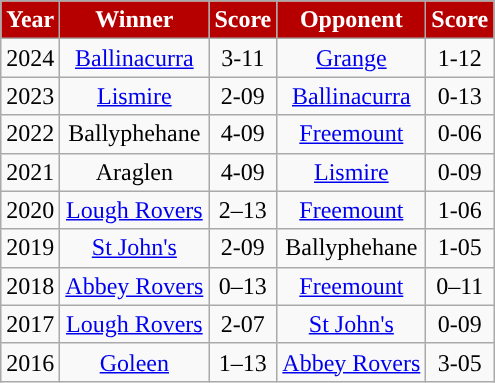<table class="wikitable" style="text-align:center;">
<tr>
<th style="background:#B60000;color:white">Year</th>
<th style="background:#B60000;color:white">Winner</th>
<th style="background:#B60000;color:white">Score</th>
<th style="background:#B60000;color:white">Opponent</th>
<th style="background:#B60000;color:white">Score</th>
</tr>
<tr>
<td>2024</td>
<td><a href='#'>Ballinacurra</a></td>
<td>3-11</td>
<td><a href='#'>Grange</a></td>
<td>1-12</td>
</tr>
<tr>
<td>2023</td>
<td><a href='#'>Lismire</a></td>
<td>2-09</td>
<td><a href='#'>Ballinacurra</a></td>
<td>0-13</td>
</tr>
<tr>
<td>2022</td>
<td>Ballyphehane</td>
<td>4-09</td>
<td><a href='#'>Freemount</a></td>
<td>0-06</td>
</tr>
<tr>
<td>2021</td>
<td>Araglen</td>
<td>4-09</td>
<td><a href='#'>Lismire</a></td>
<td>0-09</td>
</tr>
<tr>
<td>2020</td>
<td><a href='#'>Lough Rovers</a></td>
<td>2–13</td>
<td><a href='#'>Freemount</a></td>
<td>1-06</td>
</tr>
<tr>
<td>2019</td>
<td><a href='#'>St John's</a></td>
<td>2-09</td>
<td>Ballyphehane</td>
<td>1-05</td>
</tr>
<tr>
<td>2018</td>
<td><a href='#'>Abbey Rovers</a></td>
<td>0–13</td>
<td><a href='#'>Freemount</a></td>
<td>0–11</td>
</tr>
<tr>
<td>2017</td>
<td><a href='#'>Lough Rovers</a></td>
<td>2-07</td>
<td><a href='#'>St John's</a></td>
<td>0-09</td>
</tr>
<tr>
<td>2016</td>
<td><a href='#'>Goleen</a></td>
<td>1–13</td>
<td><a href='#'>Abbey Rovers</a></td>
<td>3-05</td>
</tr>
</table>
